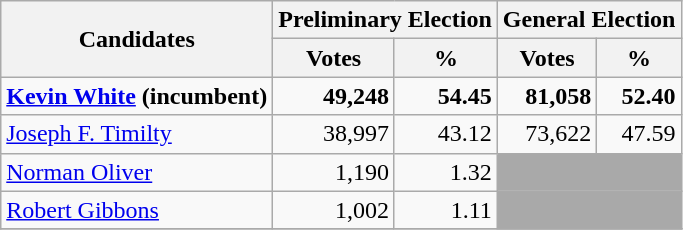<table class=wikitable>
<tr>
<th colspan=1 rowspan=2><strong>Candidates</strong></th>
<th colspan=2><strong>Preliminary Election</strong></th>
<th colspan=2><strong>General Election</strong></th>
</tr>
<tr>
<th>Votes</th>
<th>%</th>
<th>Votes</th>
<th>%</th>
</tr>
<tr>
<td><strong><a href='#'>Kevin White</a> (incumbent)</strong></td>
<td align="right"><strong>49,248</strong></td>
<td align="right"><strong>54.45</strong></td>
<td align="right"><strong>81,058</strong></td>
<td align="right"><strong>52.40</strong></td>
</tr>
<tr>
<td><a href='#'>Joseph F. Timilty</a></td>
<td align="right">38,997</td>
<td align="right">43.12</td>
<td align="right">73,622</td>
<td align="right">47.59</td>
</tr>
<tr>
<td><a href='#'>Norman Oliver</a></td>
<td align="right">1,190</td>
<td align="right">1.32</td>
<td colspan=2 bgcolor= darkgray></td>
</tr>
<tr>
<td><a href='#'>Robert Gibbons</a></td>
<td align="right">1,002</td>
<td align="right">1.11</td>
<td colspan=2 bgcolor= darkgray></td>
</tr>
<tr>
</tr>
</table>
